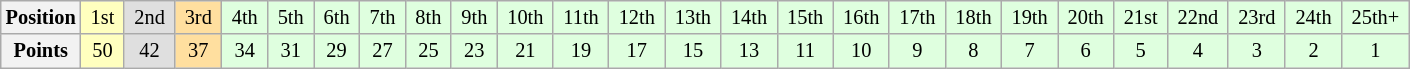<table class="wikitable" style="font-size:85%; text-align:center">
<tr>
<th>Position</th>
<td style="background:#FFFFBF;"> 1st </td>
<td style="background:#DFDFDF;"> 2nd </td>
<td style="background:#FFDF9F;"> 3rd </td>
<td style="background:#DFFFDF;"> 4th </td>
<td style="background:#DFFFDF;"> 5th </td>
<td style="background:#DFFFDF;"> 6th </td>
<td style="background:#DFFFDF;"> 7th </td>
<td style="background:#DFFFDF;"> 8th </td>
<td style="background:#DFFFDF;"> 9th </td>
<td style="background:#DFFFDF;"> 10th </td>
<td style="background:#DFFFDF;"> 11th </td>
<td style="background:#DFFFDF;"> 12th </td>
<td style="background:#DFFFDF;"> 13th </td>
<td style="background:#DFFFDF;"> 14th </td>
<td style="background:#DFFFDF;"> 15th </td>
<td style="background:#DFFFDF;"> 16th </td>
<td style="background:#DFFFDF;"> 17th </td>
<td style="background:#DFFFDF;"> 18th </td>
<td style="background:#DFFFDF;"> 19th </td>
<td style="background:#DFFFDF;"> 20th </td>
<td style="background:#DFFFDF;"> 21st </td>
<td style="background:#DFFFDF;"> 22nd </td>
<td style="background:#DFFFDF;"> 23rd </td>
<td style="background:#DFFFDF;"> 24th </td>
<td style="background:#DFFFDF;"> 25th+ </td>
</tr>
<tr>
<th>Points</th>
<td style="background:#FFFFBF;">50</td>
<td style="background:#DFDFDF;">42</td>
<td style="background:#FFDF9F;">37</td>
<td style="background:#DFFFDF;">34</td>
<td style="background:#DFFFDF;">31</td>
<td style="background:#DFFFDF;">29</td>
<td style="background:#DFFFDF;">27</td>
<td style="background:#DFFFDF;">25</td>
<td style="background:#DFFFDF;">23</td>
<td style="background:#DFFFDF;">21</td>
<td style="background:#DFFFDF;">19</td>
<td style="background:#DFFFDF;">17</td>
<td style="background:#DFFFDF;">15</td>
<td style="background:#DFFFDF;">13</td>
<td style="background:#DFFFDF;">11</td>
<td style="background:#DFFFDF;">10</td>
<td style="background:#DFFFDF;">9</td>
<td style="background:#DFFFDF;">8</td>
<td style="background:#DFFFDF;">7</td>
<td style="background:#DFFFDF;">6</td>
<td style="background:#DFFFDF;">5</td>
<td style="background:#DFFFDF;">4</td>
<td style="background:#DFFFDF;">3</td>
<td style="background:#DFFFDF;">2</td>
<td style="background:#DFFFDF;">1</td>
</tr>
</table>
